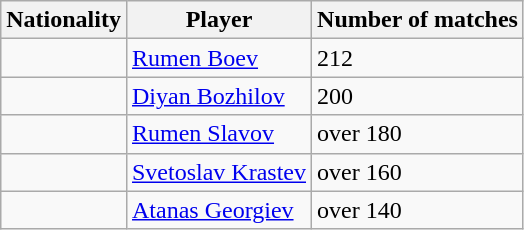<table class="wikitable">
<tr>
<th>Nationality</th>
<th>Player</th>
<th>Number of matches</th>
</tr>
<tr>
<td></td>
<td><a href='#'>Rumen Boev</a></td>
<td>212</td>
</tr>
<tr>
<td></td>
<td><a href='#'>Diyan Bozhilov</a></td>
<td>200</td>
</tr>
<tr>
<td></td>
<td><a href='#'>Rumen Slavov</a></td>
<td>over 180</td>
</tr>
<tr>
<td></td>
<td><a href='#'>Svetoslav Krastev</a></td>
<td>over 160</td>
</tr>
<tr>
<td></td>
<td><a href='#'>Atanas Georgiev</a></td>
<td>over 140</td>
</tr>
</table>
